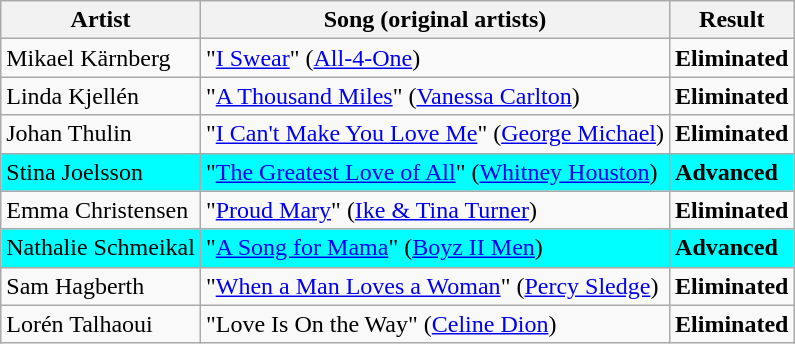<table class=wikitable>
<tr>
<th>Artist</th>
<th>Song (original artists)</th>
<th>Result</th>
</tr>
<tr>
<td>Mikael Kärnberg</td>
<td>"<a href='#'>I Swear</a>" (<a href='#'>All-4-One</a>)</td>
<td><strong>Eliminated</strong></td>
</tr>
<tr>
<td>Linda Kjellén</td>
<td>"<a href='#'>A Thousand Miles</a>" (<a href='#'>Vanessa Carlton</a>)</td>
<td><strong>Eliminated</strong></td>
</tr>
<tr>
<td>Johan Thulin</td>
<td>"<a href='#'>I Can't Make You Love Me</a>" (<a href='#'>George Michael</a>)</td>
<td><strong>Eliminated</strong></td>
</tr>
<tr style="background:cyan;">
<td>Stina Joelsson</td>
<td>"<a href='#'>The Greatest Love of All</a>" (<a href='#'>Whitney Houston</a>)</td>
<td><strong>Advanced</strong></td>
</tr>
<tr>
<td>Emma Christensen</td>
<td>"<a href='#'>Proud Mary</a>" (<a href='#'>Ike & Tina Turner</a>)</td>
<td><strong>Eliminated</strong></td>
</tr>
<tr style="background:cyan;">
<td>Nathalie Schmeikal</td>
<td>"<a href='#'>A Song for Mama</a>" (<a href='#'>Boyz II Men</a>)</td>
<td><strong>Advanced</strong></td>
</tr>
<tr>
<td>Sam Hagberth</td>
<td>"<a href='#'>When a Man Loves a Woman</a>" (<a href='#'>Percy Sledge</a>)</td>
<td><strong>Eliminated</strong></td>
</tr>
<tr>
<td>Lorén Talhaoui</td>
<td>"Love Is On the Way" (<a href='#'>Celine Dion</a>)</td>
<td><strong>Eliminated</strong></td>
</tr>
</table>
